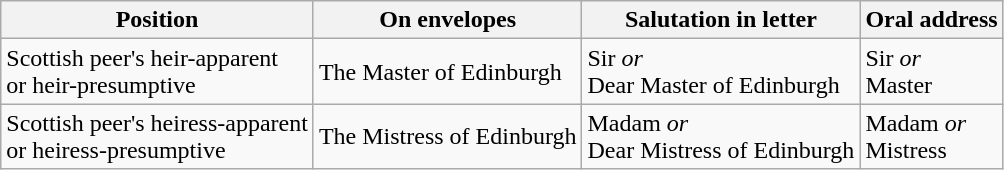<table class="wikitable">
<tr>
<th>Position</th>
<th>On envelopes</th>
<th>Salutation in letter</th>
<th>Oral address</th>
</tr>
<tr>
<td>Scottish peer's heir-apparent<br>or heir-presumptive</td>
<td>The Master of Edinburgh</td>
<td>Sir <em>or</em><br>Dear Master of Edinburgh</td>
<td>Sir <em>or</em><br>Master</td>
</tr>
<tr>
<td>Scottish peer's heiress-apparent<br>or heiress-presumptive</td>
<td>The Mistress of Edinburgh</td>
<td>Madam <em>or</em><br>Dear Mistress of Edinburgh</td>
<td>Madam <em>or</em><br>Mistress</td>
</tr>
</table>
